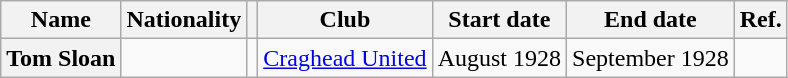<table class="wikitable plainrowheaders">
<tr>
<th scope="col">Name</th>
<th scope="col">Nationality</th>
<th scope="col"></th>
<th scope="col">Club</th>
<th scope="col">Start date</th>
<th scope="col">End date</th>
<th scope="col">Ref.</th>
</tr>
<tr>
<th scope="row">Tom Sloan</th>
<td></td>
<td align="center"></td>
<td> <a href='#'>Craghead United</a></td>
<td>August 1928</td>
<td>September 1928</td>
<td align="center"></td>
</tr>
</table>
